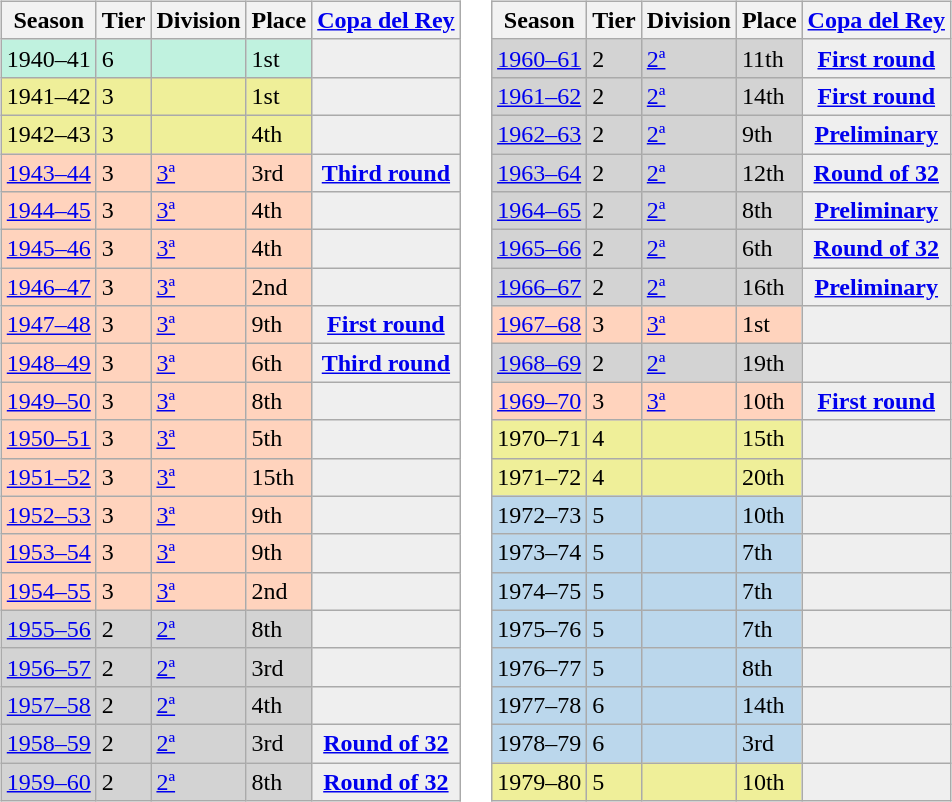<table>
<tr>
<td valign="top" width=0%><br><table class="wikitable">
<tr style="background:#f0f6fa;">
<th>Season</th>
<th>Tier</th>
<th>Division</th>
<th>Place</th>
<th><a href='#'>Copa del Rey</a></th>
</tr>
<tr>
<td style="background:#C0F2DF;">1940–41</td>
<td style="background:#C0F2DF;">6</td>
<td style="background:#C0F2DF;"></td>
<td style="background:#C0F2DF;">1st</td>
<th style="background:#efefef;"></th>
</tr>
<tr>
<td style="background:#EFEF99;">1941–42</td>
<td style="background:#EFEF99;">3</td>
<td style="background:#EFEF99;"></td>
<td style="background:#EFEF99;">1st</td>
<th style="background:#efefef;"></th>
</tr>
<tr>
<td style="background:#EFEF99;">1942–43</td>
<td style="background:#EFEF99;">3</td>
<td style="background:#EFEF99;"></td>
<td style="background:#EFEF99;">4th</td>
<th style="background:#efefef;"></th>
</tr>
<tr>
<td style="background:#FFD3BD;"><a href='#'>1943–44</a></td>
<td style="background:#FFD3BD;">3</td>
<td style="background:#FFD3BD;"><a href='#'>3ª</a></td>
<td style="background:#FFD3BD;">3rd</td>
<th style="background:#efefef;"><a href='#'>Third round</a></th>
</tr>
<tr>
<td style="background:#FFD3BD;"><a href='#'>1944–45</a></td>
<td style="background:#FFD3BD;">3</td>
<td style="background:#FFD3BD;"><a href='#'>3ª</a></td>
<td style="background:#FFD3BD;">4th</td>
<th style="background:#efefef;"></th>
</tr>
<tr>
<td style="background:#FFD3BD;"><a href='#'>1945–46</a></td>
<td style="background:#FFD3BD;">3</td>
<td style="background:#FFD3BD;"><a href='#'>3ª</a></td>
<td style="background:#FFD3BD;">4th</td>
<th style="background:#efefef;"></th>
</tr>
<tr>
<td style="background:#FFD3BD;"><a href='#'>1946–47</a></td>
<td style="background:#FFD3BD;">3</td>
<td style="background:#FFD3BD;"><a href='#'>3ª</a></td>
<td style="background:#FFD3BD;">2nd</td>
<th style="background:#efefef;"></th>
</tr>
<tr>
<td style="background:#FFD3BD;"><a href='#'>1947–48</a></td>
<td style="background:#FFD3BD;">3</td>
<td style="background:#FFD3BD;"><a href='#'>3ª</a></td>
<td style="background:#FFD3BD;">9th</td>
<th style="background:#efefef;"><a href='#'>First round</a></th>
</tr>
<tr>
<td style="background:#FFD3BD;"><a href='#'>1948–49</a></td>
<td style="background:#FFD3BD;">3</td>
<td style="background:#FFD3BD;"><a href='#'>3ª</a></td>
<td style="background:#FFD3BD;">6th</td>
<th style="background:#efefef;"><a href='#'>Third round</a></th>
</tr>
<tr>
<td style="background:#FFD3BD;"><a href='#'>1949–50</a></td>
<td style="background:#FFD3BD;">3</td>
<td style="background:#FFD3BD;"><a href='#'>3ª</a></td>
<td style="background:#FFD3BD;">8th</td>
<th style="background:#efefef;"></th>
</tr>
<tr>
<td style="background:#FFD3BD;"><a href='#'>1950–51</a></td>
<td style="background:#FFD3BD;">3</td>
<td style="background:#FFD3BD;"><a href='#'>3ª</a></td>
<td style="background:#FFD3BD;">5th</td>
<th style="background:#efefef;"></th>
</tr>
<tr>
<td style="background:#FFD3BD;"><a href='#'>1951–52</a></td>
<td style="background:#FFD3BD;">3</td>
<td style="background:#FFD3BD;"><a href='#'>3ª</a></td>
<td style="background:#FFD3BD;">15th</td>
<th style="background:#efefef;"></th>
</tr>
<tr>
<td style="background:#FFD3BD;"><a href='#'>1952–53</a></td>
<td style="background:#FFD3BD;">3</td>
<td style="background:#FFD3BD;"><a href='#'>3ª</a></td>
<td style="background:#FFD3BD;">9th</td>
<th style="background:#efefef;"></th>
</tr>
<tr>
<td style="background:#FFD3BD;"><a href='#'>1953–54</a></td>
<td style="background:#FFD3BD;">3</td>
<td style="background:#FFD3BD;"><a href='#'>3ª</a></td>
<td style="background:#FFD3BD;">9th</td>
<th style="background:#efefef;"></th>
</tr>
<tr>
<td style="background:#FFD3BD;"><a href='#'>1954–55</a></td>
<td style="background:#FFD3BD;">3</td>
<td style="background:#FFD3BD;"><a href='#'>3ª</a></td>
<td style="background:#FFD3BD;">2nd</td>
<th style="background:#efefef;"></th>
</tr>
<tr>
<td style="background:#D3D3D3;"><a href='#'>1955–56</a></td>
<td style="background:#D3D3D3;">2</td>
<td style="background:#D3D3D3;"><a href='#'>2ª</a></td>
<td style="background:#D3D3D3;">8th</td>
<th style="background:#efefef;"></th>
</tr>
<tr>
<td style="background:#D3D3D3;"><a href='#'>1956–57</a></td>
<td style="background:#D3D3D3;">2</td>
<td style="background:#D3D3D3;"><a href='#'>2ª</a></td>
<td style="background:#D3D3D3;">3rd</td>
<th style="background:#efefef;"></th>
</tr>
<tr>
<td style="background:#D3D3D3;"><a href='#'>1957–58</a></td>
<td style="background:#D3D3D3;">2</td>
<td style="background:#D3D3D3;"><a href='#'>2ª</a></td>
<td style="background:#D3D3D3;">4th</td>
<th style="background:#efefef;"></th>
</tr>
<tr>
<td style="background:#D3D3D3;"><a href='#'>1958–59</a></td>
<td style="background:#D3D3D3;">2</td>
<td style="background:#D3D3D3;"><a href='#'>2ª</a></td>
<td style="background:#D3D3D3;">3rd</td>
<th style="background:#efefef;"><a href='#'>Round of 32</a></th>
</tr>
<tr>
<td style="background:#D3D3D3;"><a href='#'>1959–60</a></td>
<td style="background:#D3D3D3;">2</td>
<td style="background:#D3D3D3;"><a href='#'>2ª</a></td>
<td style="background:#D3D3D3;">8th</td>
<th style="background:#efefef;"><a href='#'>Round of 32</a></th>
</tr>
</table>
</td>
<td valign="top" width=0%><br><table class="wikitable">
<tr style="background:#f0f6fa;">
<th>Season</th>
<th>Tier</th>
<th>Division</th>
<th>Place</th>
<th><a href='#'>Copa del Rey</a></th>
</tr>
<tr>
<td style="background:#D3D3D3;"><a href='#'>1960–61</a></td>
<td style="background:#D3D3D3;">2</td>
<td style="background:#D3D3D3;"><a href='#'>2ª</a></td>
<td style="background:#D3D3D3;">11th</td>
<th style="background:#efefef;"><a href='#'>First round</a></th>
</tr>
<tr>
<td style="background:#D3D3D3;"><a href='#'>1961–62</a></td>
<td style="background:#D3D3D3;">2</td>
<td style="background:#D3D3D3;"><a href='#'>2ª</a></td>
<td style="background:#D3D3D3;">14th</td>
<th style="background:#efefef;"><a href='#'>First round</a></th>
</tr>
<tr>
<td style="background:#D3D3D3;"><a href='#'>1962–63</a></td>
<td style="background:#D3D3D3;">2</td>
<td style="background:#D3D3D3;"><a href='#'>2ª</a></td>
<td style="background:#D3D3D3;">9th</td>
<th style="background:#efefef;"><a href='#'>Preliminary</a></th>
</tr>
<tr>
<td style="background:#D3D3D3;"><a href='#'>1963–64</a></td>
<td style="background:#D3D3D3;">2</td>
<td style="background:#D3D3D3;"><a href='#'>2ª</a></td>
<td style="background:#D3D3D3;">12th</td>
<th style="background:#efefef;"><a href='#'>Round of 32</a></th>
</tr>
<tr>
<td style="background:#D3D3D3;"><a href='#'>1964–65</a></td>
<td style="background:#D3D3D3;">2</td>
<td style="background:#D3D3D3;"><a href='#'>2ª</a></td>
<td style="background:#D3D3D3;">8th</td>
<th style="background:#efefef;"><a href='#'>Preliminary</a></th>
</tr>
<tr>
<td style="background:#D3D3D3;"><a href='#'>1965–66</a></td>
<td style="background:#D3D3D3;">2</td>
<td style="background:#D3D3D3;"><a href='#'>2ª</a></td>
<td style="background:#D3D3D3;">6th</td>
<th style="background:#efefef;"><a href='#'>Round of 32</a></th>
</tr>
<tr>
<td style="background:#D3D3D3;"><a href='#'>1966–67</a></td>
<td style="background:#D3D3D3;">2</td>
<td style="background:#D3D3D3;"><a href='#'>2ª</a></td>
<td style="background:#D3D3D3;">16th</td>
<th style="background:#efefef;"><a href='#'>Preliminary</a></th>
</tr>
<tr>
<td style="background:#FFD3BD;"><a href='#'>1967–68</a></td>
<td style="background:#FFD3BD;">3</td>
<td style="background:#FFD3BD;"><a href='#'>3ª</a></td>
<td style="background:#FFD3BD;">1st</td>
<th style="background:#efefef;"></th>
</tr>
<tr>
<td style="background:#D3D3D3;"><a href='#'>1968–69</a></td>
<td style="background:#D3D3D3;">2</td>
<td style="background:#D3D3D3;"><a href='#'>2ª</a></td>
<td style="background:#D3D3D3;">19th</td>
<th style="background:#efefef;"></th>
</tr>
<tr>
<td style="background:#FFD3BD;"><a href='#'>1969–70</a></td>
<td style="background:#FFD3BD;">3</td>
<td style="background:#FFD3BD;"><a href='#'>3ª</a></td>
<td style="background:#FFD3BD;">10th</td>
<th style="background:#efefef;"><a href='#'>First round</a></th>
</tr>
<tr>
<td style="background:#EFEF99;">1970–71</td>
<td style="background:#EFEF99;">4</td>
<td style="background:#EFEF99;"></td>
<td style="background:#EFEF99;">15th</td>
<th style="background:#efefef;"></th>
</tr>
<tr>
<td style="background:#EFEF99;">1971–72</td>
<td style="background:#EFEF99;">4</td>
<td style="background:#EFEF99;"></td>
<td style="background:#EFEF99;">20th</td>
<th style="background:#efefef;"></th>
</tr>
<tr>
<td style="background:#BBD7EC;">1972–73</td>
<td style="background:#BBD7EC;">5</td>
<td style="background:#BBD7EC;"></td>
<td style="background:#BBD7EC;">10th</td>
<th style="background:#efefef;"></th>
</tr>
<tr>
<td style="background:#BBD7EC;">1973–74</td>
<td style="background:#BBD7EC;">5</td>
<td style="background:#BBD7EC;"></td>
<td style="background:#BBD7EC;">7th</td>
<th style="background:#efefef;"></th>
</tr>
<tr>
<td style="background:#BBD7EC;">1974–75</td>
<td style="background:#BBD7EC;">5</td>
<td style="background:#BBD7EC;"></td>
<td style="background:#BBD7EC;">7th</td>
<th style="background:#efefef;"></th>
</tr>
<tr>
<td style="background:#BBD7EC;">1975–76</td>
<td style="background:#BBD7EC;">5</td>
<td style="background:#BBD7EC;"></td>
<td style="background:#BBD7EC;">7th</td>
<th style="background:#efefef;"></th>
</tr>
<tr>
<td style="background:#BBD7EC;">1976–77</td>
<td style="background:#BBD7EC;">5</td>
<td style="background:#BBD7EC;"></td>
<td style="background:#BBD7EC;">8th</td>
<th style="background:#efefef;"></th>
</tr>
<tr>
<td style="background:#BBD7EC;">1977–78</td>
<td style="background:#BBD7EC;">6</td>
<td style="background:#BBD7EC;"></td>
<td style="background:#BBD7EC;">14th</td>
<th style="background:#efefef;"></th>
</tr>
<tr>
<td style="background:#BBD7EC;">1978–79</td>
<td style="background:#BBD7EC;">6</td>
<td style="background:#BBD7EC;"></td>
<td style="background:#BBD7EC;">3rd</td>
<th style="background:#efefef;"></th>
</tr>
<tr>
<td style="background:#EFEF99;">1979–80</td>
<td style="background:#EFEF99;">5</td>
<td style="background:#EFEF99;"></td>
<td style="background:#EFEF99;">10th</td>
<th style="background:#efefef;"></th>
</tr>
</table>
</td>
</tr>
</table>
